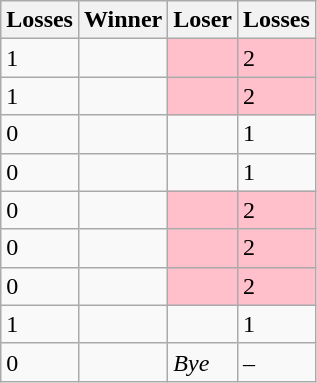<table class=wikitable>
<tr>
<th>Losses</th>
<th>Winner</th>
<th>Loser</th>
<th>Losses</th>
</tr>
<tr>
<td>1</td>
<td></td>
<td bgcolor=pink></td>
<td bgcolor=pink>2</td>
</tr>
<tr>
<td>1</td>
<td></td>
<td bgcolor=pink></td>
<td bgcolor=pink>2</td>
</tr>
<tr>
<td>0</td>
<td></td>
<td></td>
<td>1</td>
</tr>
<tr>
<td>0</td>
<td></td>
<td></td>
<td>1</td>
</tr>
<tr>
<td>0</td>
<td></td>
<td bgcolor=pink></td>
<td bgcolor=pink>2</td>
</tr>
<tr>
<td>0</td>
<td></td>
<td bgcolor=pink></td>
<td bgcolor=pink>2</td>
</tr>
<tr>
<td>0</td>
<td></td>
<td bgcolor=pink></td>
<td bgcolor=pink>2</td>
</tr>
<tr>
<td>1</td>
<td></td>
<td></td>
<td>1</td>
</tr>
<tr>
<td>0</td>
<td></td>
<td><em>Bye</em></td>
<td>–</td>
</tr>
</table>
